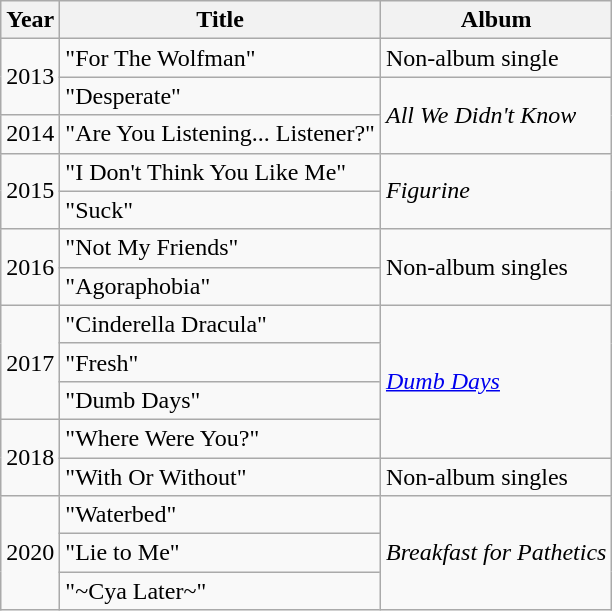<table class="wikitable">
<tr>
<th>Year</th>
<th>Title</th>
<th>Album</th>
</tr>
<tr>
<td rowspan="2">2013</td>
<td>"For The Wolfman"</td>
<td>Non-album single</td>
</tr>
<tr>
<td>"Desperate"</td>
<td rowspan="2"><em>All We Didn't Know</em></td>
</tr>
<tr>
<td>2014</td>
<td>"Are You Listening... Listener?"</td>
</tr>
<tr>
<td rowspan="2">2015</td>
<td>"I Don't Think You Like Me"</td>
<td rowspan="2"><em>Figurine</em></td>
</tr>
<tr>
<td>"Suck"</td>
</tr>
<tr>
<td rowspan="2">2016</td>
<td>"Not My Friends"</td>
<td rowspan="2">Non-album singles</td>
</tr>
<tr>
<td>"Agoraphobia"</td>
</tr>
<tr>
<td rowspan="3">2017</td>
<td>"Cinderella Dracula"</td>
<td rowspan="4"><em><a href='#'>Dumb Days</a></em></td>
</tr>
<tr>
<td>"Fresh"</td>
</tr>
<tr>
<td>"Dumb Days"</td>
</tr>
<tr>
<td rowspan="2">2018</td>
<td>"Where Were You?"</td>
</tr>
<tr>
<td>"With Or Without"</td>
<td>Non-album singles</td>
</tr>
<tr>
<td rowspan="3">2020</td>
<td>"Waterbed"</td>
<td rowspan="3"><em>Breakfast for Pathetics</em></td>
</tr>
<tr>
<td>"Lie to Me"</td>
</tr>
<tr>
<td>"~Cya Later~"</td>
</tr>
</table>
